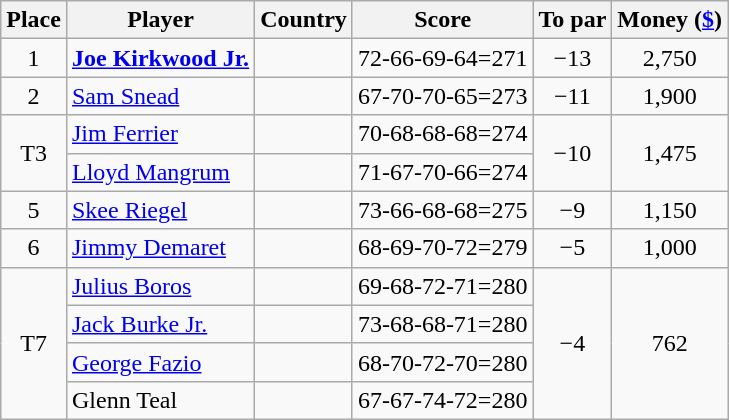<table class="wikitable">
<tr>
<th>Place</th>
<th>Player</th>
<th>Country</th>
<th>Score</th>
<th>To par</th>
<th>Money (<a href='#'>$</a>)</th>
</tr>
<tr>
<td align=center>1</td>
<td><strong><a href='#'>Joe Kirkwood Jr.</a></strong></td>
<td></td>
<td>72-66-69-64=271</td>
<td align=center>−13</td>
<td align=center>2,750</td>
</tr>
<tr>
<td align=center>2</td>
<td><a href='#'>Sam Snead</a></td>
<td></td>
<td>67-70-70-65=273</td>
<td align=center>−11</td>
<td align=center>1,900</td>
</tr>
<tr>
<td rowspan=2 align=center>T3</td>
<td><a href='#'>Jim Ferrier</a></td>
<td></td>
<td>70-68-68-68=274</td>
<td rowspan=2 align=center>−10</td>
<td rowspan=2 align=center>1,475</td>
</tr>
<tr>
<td><a href='#'>Lloyd Mangrum</a></td>
<td></td>
<td>71-67-70-66=274</td>
</tr>
<tr>
<td align=center>5</td>
<td><a href='#'>Skee Riegel</a></td>
<td></td>
<td>73-66-68-68=275</td>
<td align=center>−9</td>
<td align=center>1,150</td>
</tr>
<tr>
<td align=center>6</td>
<td><a href='#'>Jimmy Demaret</a></td>
<td></td>
<td>68-69-70-72=279</td>
<td align=center>−5</td>
<td align=center>1,000</td>
</tr>
<tr>
<td rowspan=4 align=center>T7</td>
<td><a href='#'>Julius Boros</a></td>
<td></td>
<td>69-68-72-71=280</td>
<td rowspan=4 align=center>−4</td>
<td rowspan=4 align=center>762</td>
</tr>
<tr>
<td><a href='#'>Jack Burke Jr.</a></td>
<td></td>
<td>73-68-68-71=280</td>
</tr>
<tr>
<td><a href='#'>George Fazio</a></td>
<td></td>
<td>68-70-72-70=280</td>
</tr>
<tr>
<td>Glenn Teal</td>
<td></td>
<td>67-67-74-72=280</td>
</tr>
</table>
